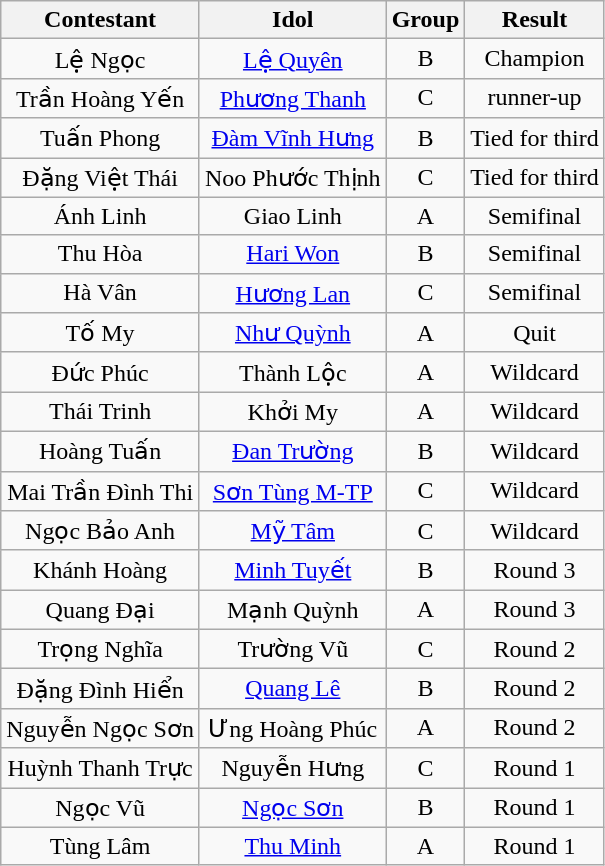<table class="wikitable sortable" style="text-align: center; width: auto;">
<tr>
<th>Contestant</th>
<th>Idol</th>
<th>Group</th>
<th>Result</th>
</tr>
<tr>
<td>Lệ Ngọc</td>
<td><a href='#'>Lệ Quyên</a></td>
<td>B</td>
<td>Champion</td>
</tr>
<tr>
<td>Trần Hoàng Yến</td>
<td><a href='#'>Phương Thanh</a></td>
<td>C</td>
<td>runner-up</td>
</tr>
<tr>
<td>Tuấn Phong</td>
<td><a href='#'>Đàm Vĩnh Hưng</a></td>
<td>B</td>
<td>Tied for third</td>
</tr>
<tr>
<td>Đặng Việt Thái</td>
<td>Noo Phước Thịnh</td>
<td>C</td>
<td>Tied for third</td>
</tr>
<tr>
<td>Ánh Linh</td>
<td>Giao Linh</td>
<td>A</td>
<td>Semifinal</td>
</tr>
<tr>
<td>Thu Hòa</td>
<td><a href='#'>Hari Won</a></td>
<td>B</td>
<td>Semifinal</td>
</tr>
<tr>
<td>Hà Vân</td>
<td><a href='#'>Hương Lan</a></td>
<td>C</td>
<td>Semifinal</td>
</tr>
<tr>
<td>Tố My</td>
<td><a href='#'>Như Quỳnh</a></td>
<td>A</td>
<td>Quit </td>
</tr>
<tr>
<td>Đức Phúc</td>
<td>Thành Lộc</td>
<td>A</td>
<td>Wildcard</td>
</tr>
<tr>
<td>Thái Trinh</td>
<td>Khởi My</td>
<td>A</td>
<td>Wildcard</td>
</tr>
<tr>
<td>Hoàng Tuấn</td>
<td><a href='#'>Đan Trường</a></td>
<td>B</td>
<td>Wildcard</td>
</tr>
<tr>
<td>Mai Trần Đình Thi</td>
<td><a href='#'>Sơn Tùng M-TP</a></td>
<td>C</td>
<td>Wildcard</td>
</tr>
<tr>
<td>Ngọc Bảo Anh</td>
<td><a href='#'>Mỹ Tâm</a></td>
<td>C</td>
<td>Wildcard</td>
</tr>
<tr>
<td>Khánh Hoàng</td>
<td><a href='#'>Minh Tuyết</a></td>
<td>B</td>
<td>Round 3</td>
</tr>
<tr>
<td>Quang Đại</td>
<td>Mạnh Quỳnh</td>
<td>A</td>
<td>Round 3</td>
</tr>
<tr>
<td>Trọng Nghĩa</td>
<td>Trường Vũ</td>
<td>C</td>
<td>Round 2</td>
</tr>
<tr>
<td>Đặng Đình Hiển</td>
<td><a href='#'>Quang Lê</a></td>
<td>B</td>
<td>Round 2</td>
</tr>
<tr>
<td>Nguyễn Ngọc Sơn</td>
<td>Ưng Hoàng Phúc</td>
<td>A</td>
<td>Round 2</td>
</tr>
<tr>
<td>Huỳnh Thanh Trực</td>
<td>Nguyễn Hưng</td>
<td>C</td>
<td>Round 1</td>
</tr>
<tr>
<td>Ngọc Vũ</td>
<td><a href='#'>Ngọc Sơn</a></td>
<td>B</td>
<td>Round 1</td>
</tr>
<tr>
<td>Tùng Lâm</td>
<td><a href='#'>Thu Minh</a></td>
<td>A</td>
<td>Round 1</td>
</tr>
</table>
